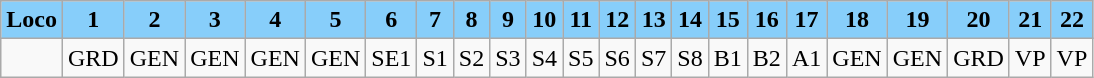<table class="wikitable plainrowheaders unsortable" style="text-align:center">
<tr>
<th scope="col" rowspan="1" style="background:lightskyblue;">Loco</th>
<th scope="col" rowspan="1" style="background:lightskyblue;">1</th>
<th scope="col" rowspan="1" style="background:lightskyblue;">2</th>
<th scope="col" rowspan="1" style="background:lightskyblue;">3</th>
<th scope="col" rowspan="1" style="background:lightskyblue;">4</th>
<th scope="col" rowspan="1" style="background:lightskyblue;">5</th>
<th scope="col" rowspan="1" style="background:lightskyblue;">6</th>
<th scope="col" rowspan="1" style="background:lightskyblue;">7</th>
<th scope="col" rowspan="1" style="background:lightskyblue;">8</th>
<th scope="col" rowspan="1" style="background:lightskyblue;">9</th>
<th scope="col" rowspan="1" style="background:lightskyblue;">10</th>
<th scope="col" rowspan="1" style="background:lightskyblue;">11</th>
<th scope="col" rowspan="1" style="background:lightskyblue;">12</th>
<th scope="col" rowspan="1" style="background:lightskyblue;">13</th>
<th scope="col" rowspan="1" style="background:lightskyblue;">14</th>
<th scope="col" rowspan="1" style="background:lightskyblue;">15</th>
<th scope="col" rowspan="1" style="background:lightskyblue;">16</th>
<th scope="col" rowspan="1" style="background:lightskyblue;">17</th>
<th scope="col" rowspan="1" style="background:lightskyblue;">18</th>
<th scope="col" rowspan="1" style="background:lightskyblue;">19</th>
<th scope="col" rowspan="1" style="background:lightskyblue;">20</th>
<th scope="col" rowspan="1" style="background:lightskyblue;">21</th>
<th scope="col" rowspan="1" style="background:lightskyblue;">22</th>
</tr>
<tr>
<td></td>
<td>GRD</td>
<td>GEN</td>
<td>GEN</td>
<td>GEN</td>
<td>GEN</td>
<td>SE1</td>
<td>S1</td>
<td>S2</td>
<td>S3</td>
<td>S4</td>
<td>S5</td>
<td>S6</td>
<td>S7</td>
<td>S8</td>
<td>B1</td>
<td>B2</td>
<td>A1</td>
<td>GEN</td>
<td>GEN</td>
<td>GRD</td>
<td>VP</td>
<td>VP</td>
</tr>
</table>
